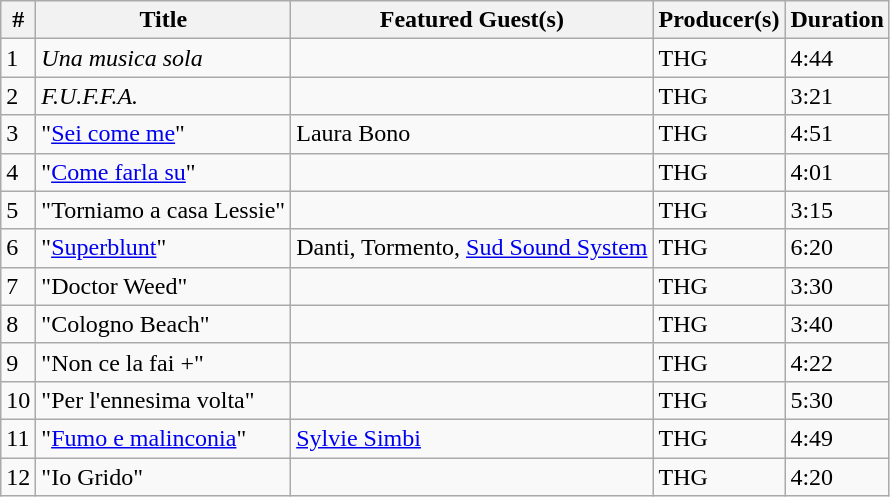<table class="wikitable">
<tr>
<th>#</th>
<th>Title</th>
<th>Featured Guest(s)</th>
<th>Producer(s)</th>
<th>Duration</th>
</tr>
<tr>
<td>1</td>
<td><em>Una musica sola</em></td>
<td></td>
<td>THG</td>
<td>4:44</td>
</tr>
<tr>
<td>2</td>
<td><em>F.U.F.F.A.</em></td>
<td></td>
<td>THG</td>
<td>3:21</td>
</tr>
<tr>
<td>3</td>
<td>"<a href='#'>Sei come me</a>"</td>
<td>Laura Bono</td>
<td>THG</td>
<td>4:51</td>
</tr>
<tr>
<td>4</td>
<td>"<a href='#'>Come farla su</a>"</td>
<td></td>
<td>THG</td>
<td>4:01</td>
</tr>
<tr>
<td>5</td>
<td>"Torniamo a casa Lessie"</td>
<td></td>
<td>THG</td>
<td>3:15</td>
</tr>
<tr>
<td>6</td>
<td>"<a href='#'>Superblunt</a>"</td>
<td>Danti, Tormento, <a href='#'>Sud Sound System</a></td>
<td>THG</td>
<td>6:20</td>
</tr>
<tr>
<td>7</td>
<td>"Doctor Weed"</td>
<td></td>
<td>THG</td>
<td>3:30</td>
</tr>
<tr>
<td>8</td>
<td>"Cologno Beach"</td>
<td></td>
<td>THG</td>
<td>3:40</td>
</tr>
<tr>
<td>9</td>
<td>"Non ce la fai +"</td>
<td></td>
<td>THG</td>
<td>4:22</td>
</tr>
<tr>
<td>10</td>
<td>"Per l'ennesima volta"</td>
<td></td>
<td>THG</td>
<td>5:30</td>
</tr>
<tr>
<td>11</td>
<td>"<a href='#'>Fumo e malinconia</a>"</td>
<td><a href='#'>Sylvie Simbi</a></td>
<td>THG</td>
<td>4:49</td>
</tr>
<tr>
<td>12</td>
<td>"Io Grido"</td>
<td></td>
<td>THG</td>
<td>4:20</td>
</tr>
</table>
